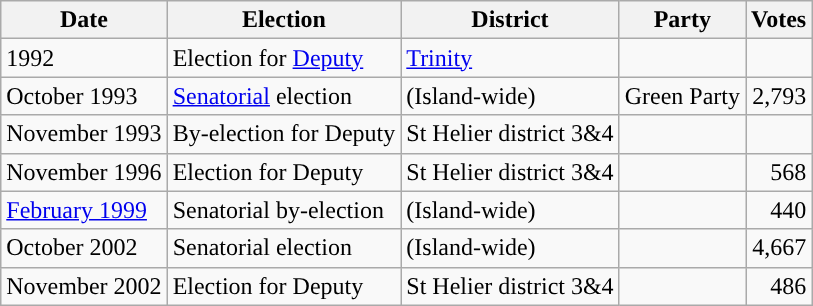<table class="wikitable">
<tr>
<th>Date</th>
<th>Election</th>
<th>District</th>
<th>Party</th>
<th>Votes</th>
</tr>
<tr>
<td>1992</td>
<td>Election for <a href='#'>Deputy</a></td>
<td><a href='#'>Trinity</a></td>
<td></td>
<td></td>
</tr>
<tr>
<td>October 1993</td>
<td><a href='#'>Senatorial</a> election</td>
<td>(Island-wide)</td>
<td>Green Party</td>
<td style="text-align:right;">2,793</td>
</tr>
<tr>
<td>November 1993</td>
<td>By-election for Deputy</td>
<td>St Helier district 3&4</td>
<td></td>
<td></td>
</tr>
<tr>
<td>November 1996</td>
<td>Election for Deputy</td>
<td>St Helier district 3&4</td>
<td></td>
<td style="text-align:right;">568</td>
</tr>
<tr>
<td><a href='#'>February 1999</a></td>
<td>Senatorial by-election</td>
<td>(Island-wide)</td>
<td></td>
<td style="text-align:right;">440</td>
</tr>
<tr>
<td>October 2002</td>
<td>Senatorial election</td>
<td>(Island-wide)</td>
<td></td>
<td style="text-align:right;">4,667</td>
</tr>
<tr>
<td>November 2002</td>
<td>Election for Deputy</td>
<td>St Helier district 3&4</td>
<td></td>
<td style="text-align:right;">486</td>
</tr>
</table>
